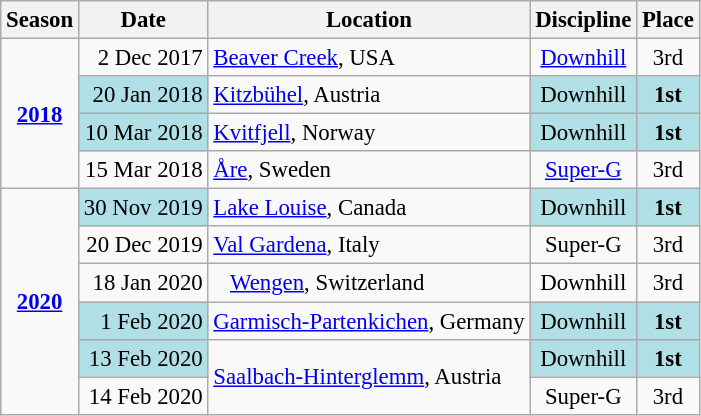<table class="wikitable" style="text-align:center; font-size:95%;">
<tr>
<th>Season</th>
<th>Date</th>
<th>Location</th>
<th>Discipline</th>
<th>Place</th>
</tr>
<tr>
<td rowspan="4"><strong><a href='#'>2018</a></strong></td>
<td align=right>2 Dec 2017</td>
<td align=left> <a href='#'>Beaver Creek</a>, USA</td>
<td><a href='#'>Downhill</a></td>
<td>3rd</td>
</tr>
<tr>
<td bgcolor="#BOEOE6" align=right>20 Jan 2018</td>
<td align=left> <a href='#'>Kitzbühel</a>, Austria</td>
<td bgcolor="#BOEOE6">Downhill</td>
<td bgcolor="#BOEOE6"><strong>1st</strong></td>
</tr>
<tr>
<td bgcolor="#BOEOE6" align=right>10 Mar 2018</td>
<td align=left> <a href='#'>Kvitfjell</a>, Norway</td>
<td bgcolor="#BOEOE6">Downhill</td>
<td bgcolor="#BOEOE6"><strong>1st</strong></td>
</tr>
<tr>
<td align=right>15 Mar 2018</td>
<td align=left> <a href='#'>Åre</a>, Sweden</td>
<td><a href='#'>Super-G</a></td>
<td>3rd</td>
</tr>
<tr>
<td rowspan="6"><strong><a href='#'>2020</a></strong></td>
<td bgcolor="#BOEOE6" align=right>30 Nov 2019</td>
<td align=left> <a href='#'>Lake Louise</a>, Canada</td>
<td bgcolor="#BOEOE6">Downhill</td>
<td bgcolor="#BOEOE6"><strong>1st</strong></td>
</tr>
<tr>
<td align=right>20 Dec 2019</td>
<td align=left> <a href='#'>Val Gardena</a>, Italy</td>
<td>Super-G</td>
<td>3rd</td>
</tr>
<tr>
<td align=right>18 Jan 2020</td>
<td align=left>   <a href='#'>Wengen</a>, Switzerland</td>
<td>Downhill</td>
<td>3rd</td>
</tr>
<tr>
<td bgcolor="#BOEOE6" align=right>1 Feb 2020</td>
<td align=left> <a href='#'>Garmisch-Partenkichen</a>, Germany</td>
<td bgcolor="#BOEOE6">Downhill</td>
<td bgcolor="#BOEOE6"><strong>1st</strong></td>
</tr>
<tr>
<td bgcolor="#BOEOE6" align=right>13 Feb 2020</td>
<td rowspan=2 align=left> <a href='#'>Saalbach-Hinterglemm</a>, Austria</td>
<td bgcolor="#BOEOE6">Downhill</td>
<td bgcolor="#BOEOE6"><strong>1st</strong></td>
</tr>
<tr>
<td align=right>14 Feb 2020</td>
<td>Super-G</td>
<td>3rd</td>
</tr>
</table>
